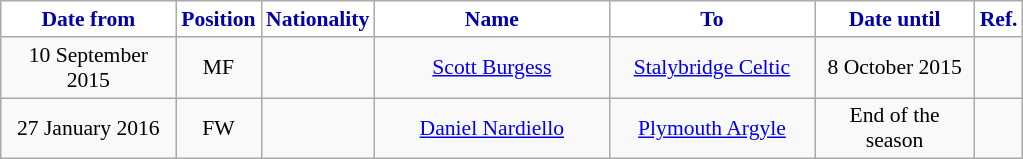<table class="wikitable"  style="text-align:center; font-size:90%; ">
<tr>
<th style="background:#FFFFFF; color:#0000AA; width:110px;">Date from</th>
<th style="background:#FFFFFF; color:#0000AA; width:50px;">Position</th>
<th style="background:#FFFFFF; color:#0000AA; width:50px;">Nationality</th>
<th style="background:#FFFFFF; color:#0000AA; width:150px;">Name</th>
<th style="background:#FFFFFF; color:#0000AA; width:130px;">To</th>
<th style="background:#FFFFFF; color:#0000AA; width:100px;">Date until</th>
<th style="background:#FFFFFF; color:#0000AA; width:25px;">Ref.</th>
</tr>
<tr>
<td>10 September 2015</td>
<td>MF</td>
<td></td>
<td><a href='#'>Scott Burgess</a></td>
<td><a href='#'>Stalybridge Celtic</a></td>
<td>8 October 2015</td>
<td></td>
</tr>
<tr>
<td>27 January 2016</td>
<td>FW</td>
<td></td>
<td><a href='#'>Daniel Nardiello</a></td>
<td><a href='#'>Plymouth Argyle</a></td>
<td>End of the season</td>
<td></td>
</tr>
</table>
